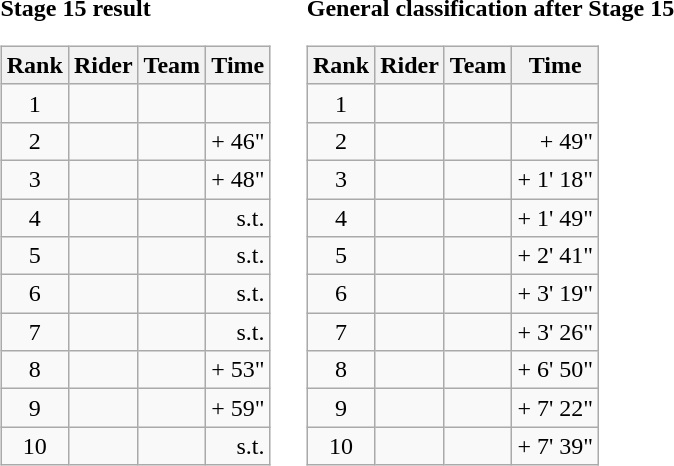<table>
<tr>
<td><strong>Stage 15 result</strong><br><table class="wikitable">
<tr>
<th scope="col">Rank</th>
<th scope="col">Rider</th>
<th scope="col">Team</th>
<th scope="col">Time</th>
</tr>
<tr>
<td style="text-align:center;">1</td>
<td></td>
<td></td>
<td style="text-align:right;"></td>
</tr>
<tr>
<td style="text-align:center;">2</td>
<td></td>
<td></td>
<td style="text-align:right;">+ 46"</td>
</tr>
<tr>
<td style="text-align:center;">3</td>
<td></td>
<td></td>
<td style="text-align:right;">+ 48"</td>
</tr>
<tr>
<td style="text-align:center;">4</td>
<td></td>
<td></td>
<td style="text-align:right;">s.t.</td>
</tr>
<tr>
<td style="text-align:center;">5</td>
<td></td>
<td></td>
<td style="text-align:right;">s.t.</td>
</tr>
<tr>
<td style="text-align:center;">6</td>
<td></td>
<td></td>
<td style="text-align:right;">s.t.</td>
</tr>
<tr>
<td style="text-align:center;">7</td>
<td></td>
<td></td>
<td style="text-align:right;">s.t.</td>
</tr>
<tr>
<td style="text-align:center;">8</td>
<td></td>
<td></td>
<td style="text-align:right;">+ 53"</td>
</tr>
<tr>
<td style="text-align:center;">9</td>
<td></td>
<td></td>
<td style="text-align:right;">+ 59"</td>
</tr>
<tr>
<td style="text-align:center;">10</td>
<td></td>
<td></td>
<td style="text-align:right;">s.t.</td>
</tr>
</table>
</td>
<td></td>
<td><strong>General classification after Stage 15</strong><br><table class="wikitable">
<tr>
<th scope="col">Rank</th>
<th scope="col">Rider</th>
<th scope="col">Team</th>
<th scope="col">Time</th>
</tr>
<tr>
<td style="text-align:center;">1</td>
<td></td>
<td></td>
<td style="text-align:right;"></td>
</tr>
<tr>
<td style="text-align:center;">2</td>
<td></td>
<td></td>
<td style="text-align:right;">+ 49"</td>
</tr>
<tr>
<td style="text-align:center;">3</td>
<td></td>
<td></td>
<td style="text-align:right;">+ 1' 18"</td>
</tr>
<tr>
<td style="text-align:center;">4</td>
<td></td>
<td></td>
<td style="text-align:right;">+ 1' 49"</td>
</tr>
<tr>
<td style="text-align:center;">5</td>
<td></td>
<td></td>
<td style="text-align:right;">+ 2' 41"</td>
</tr>
<tr>
<td style="text-align:center;">6</td>
<td></td>
<td></td>
<td style="text-align:right;">+ 3' 19"</td>
</tr>
<tr>
<td style="text-align:center;">7</td>
<td></td>
<td></td>
<td style="text-align:right;">+ 3' 26"</td>
</tr>
<tr>
<td style="text-align:center;">8</td>
<td></td>
<td></td>
<td style="text-align:right;">+ 6' 50"</td>
</tr>
<tr>
<td style="text-align:center;">9</td>
<td></td>
<td></td>
<td style="text-align:right;">+ 7' 22"</td>
</tr>
<tr>
<td style="text-align:center;">10</td>
<td></td>
<td></td>
<td style="text-align:right;">+ 7' 39"</td>
</tr>
</table>
</td>
</tr>
</table>
